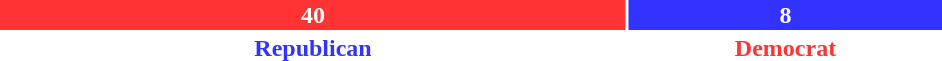<table style="width:50%">
<tr>
<td scope="row" colspan="3" style="text-align:center"></td>
</tr>
<tr>
<td scope="row" style="background:#F33; width:65%; text-align:center; color:white"><strong>40</strong></td>
<td style="background:#33F; width:32.5%; text-align:center; color:white"><strong>8</strong></td>
</tr>
<tr>
<td scope="row" style="text-align:center; color:#33F"><strong>Republican</strong></td>
<td style="text-align:center; color:#F33"><strong>Democrat</strong></td>
</tr>
</table>
